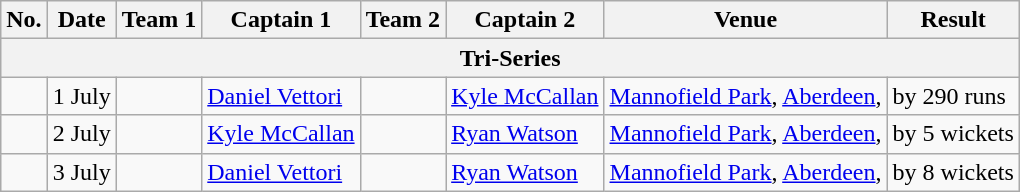<table class="wikitable">
<tr>
<th>No.</th>
<th>Date</th>
<th>Team 1</th>
<th>Captain 1</th>
<th>Team 2</th>
<th>Captain 2</th>
<th>Venue</th>
<th>Result</th>
</tr>
<tr>
<th colspan="8">Tri-Series</th>
</tr>
<tr>
<td></td>
<td>1 July</td>
<td></td>
<td><a href='#'>Daniel Vettori</a></td>
<td></td>
<td><a href='#'>Kyle McCallan</a></td>
<td><a href='#'>Mannofield Park</a>, <a href='#'>Aberdeen</a>,</td>
<td> by 290 runs</td>
</tr>
<tr>
<td></td>
<td>2 July</td>
<td></td>
<td><a href='#'>Kyle McCallan</a></td>
<td></td>
<td><a href='#'>Ryan Watson</a></td>
<td><a href='#'>Mannofield Park</a>, <a href='#'>Aberdeen</a>,</td>
<td> by 5 wickets</td>
</tr>
<tr>
<td></td>
<td>3 July</td>
<td></td>
<td><a href='#'>Daniel Vettori</a></td>
<td></td>
<td><a href='#'>Ryan Watson</a></td>
<td><a href='#'>Mannofield Park</a>, <a href='#'>Aberdeen</a>,</td>
<td> by 8 wickets</td>
</tr>
</table>
